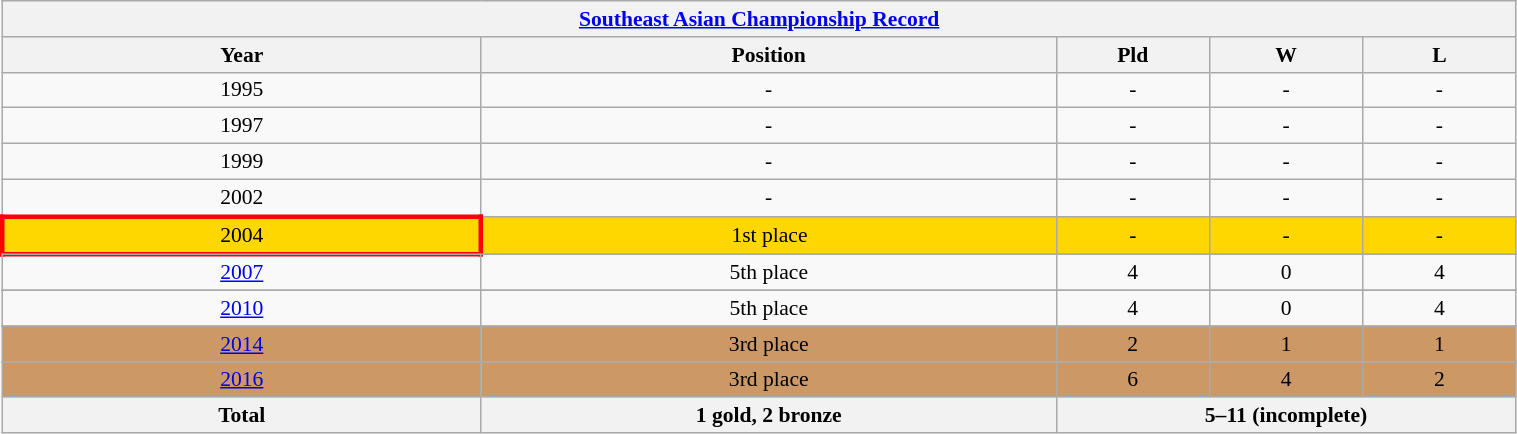<table class="wikitable collapsible autocollapse" width=80% style="text-align: center;font-size:90%;">
<tr>
<th colspan=9><a href='#'>Southeast Asian Championship Record</a></th>
</tr>
<tr>
<th width=25%>Year</th>
<th width=30%>Position</th>
<th width=8%>Pld</th>
<th width=8%>W</th>
<th width=8%>L</th>
</tr>
<tr>
<td> 1995</td>
<td>-</td>
<td>-</td>
<td>-</td>
<td>-</td>
</tr>
<tr>
<td> 1997</td>
<td>-</td>
<td>-</td>
<td>-</td>
<td>-</td>
</tr>
<tr>
<td> 1999</td>
<td>-</td>
<td>-</td>
<td>-</td>
<td>-</td>
</tr>
<tr>
<td> 2002</td>
<td>-</td>
<td>-</td>
<td>-</td>
<td>-</td>
</tr>
<tr bgcolor=gold>
<td style="border: 3px solid red"> 2004</td>
<td>1st place</td>
<td>-</td>
<td>-</td>
<td>-</td>
</tr>
<tr>
</tr>
<tr>
<td> <a href='#'>2007</a></td>
<td>5th place</td>
<td>4</td>
<td>0</td>
<td>4</td>
</tr>
<tr>
</tr>
<tr>
<td> <a href='#'>2010</a></td>
<td>5th place</td>
<td>4</td>
<td>0</td>
<td>4</td>
</tr>
<tr>
</tr>
<tr bgcolor=CC9966>
<td> <a href='#'>2014</a></td>
<td>3rd place</td>
<td>2</td>
<td>1</td>
<td>1</td>
</tr>
<tr>
</tr>
<tr bgcolor=CC9966>
<td> <a href='#'>2016</a></td>
<td>3rd place</td>
<td>6</td>
<td>4</td>
<td>2</td>
</tr>
<tr>
<th><strong>Total</strong></th>
<th>1 gold, 2 bronze</th>
<th colspan=3>5–11 (incomplete)</th>
</tr>
</table>
